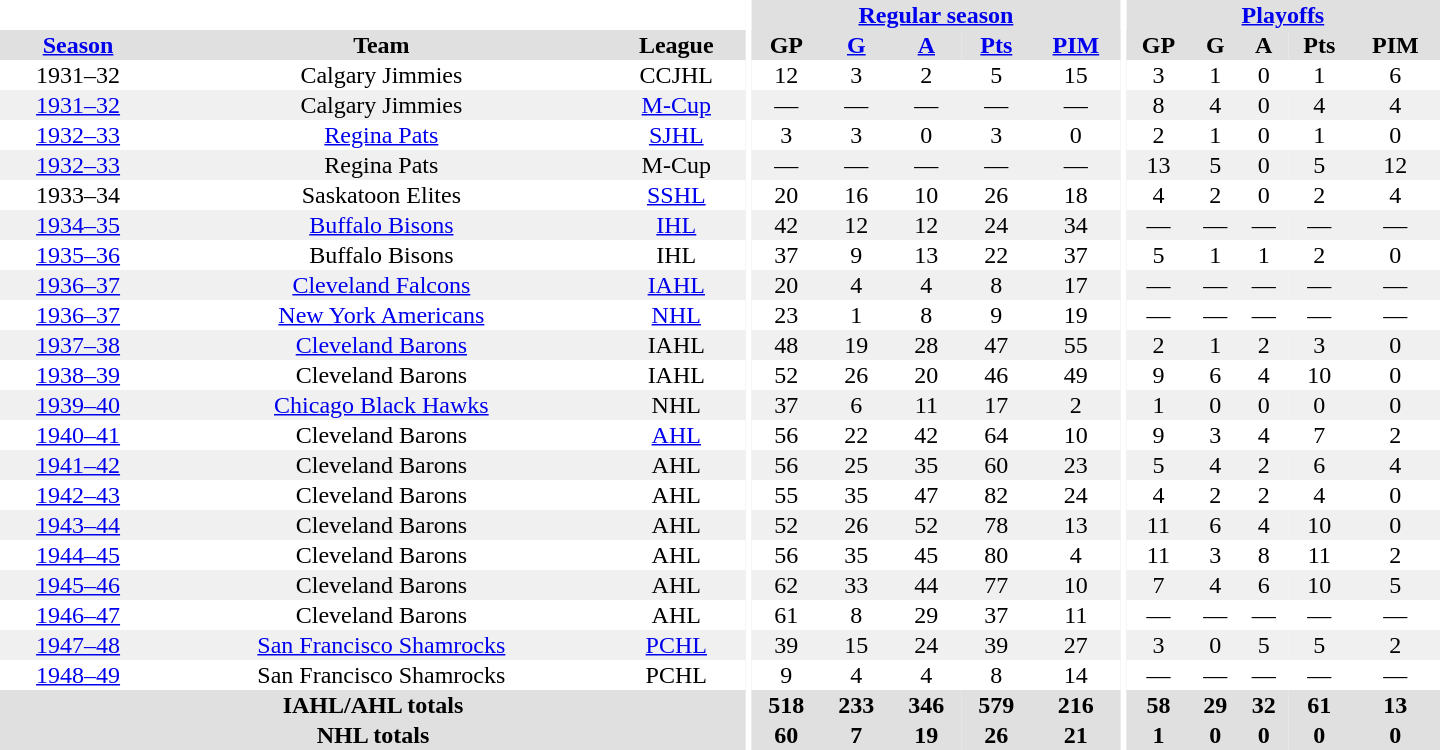<table border="0" cellpadding="1" cellspacing="0" style="text-align:center; width:60em">
<tr bgcolor="#e0e0e0">
<th colspan="3" bgcolor="#ffffff"></th>
<th rowspan="100" bgcolor="#ffffff"></th>
<th colspan="5"><a href='#'>Regular season</a></th>
<th rowspan="100" bgcolor="#ffffff"></th>
<th colspan="5"><a href='#'>Playoffs</a></th>
</tr>
<tr bgcolor="#e0e0e0">
<th><a href='#'>Season</a></th>
<th>Team</th>
<th>League</th>
<th>GP</th>
<th><a href='#'>G</a></th>
<th><a href='#'>A</a></th>
<th><a href='#'>Pts</a></th>
<th><a href='#'>PIM</a></th>
<th>GP</th>
<th>G</th>
<th>A</th>
<th>Pts</th>
<th>PIM</th>
</tr>
<tr>
<td>1931–32</td>
<td>Calgary Jimmies</td>
<td>CCJHL</td>
<td>12</td>
<td>3</td>
<td>2</td>
<td>5</td>
<td>15</td>
<td>3</td>
<td>1</td>
<td>0</td>
<td>1</td>
<td>6</td>
</tr>
<tr bgcolor="#f0f0f0">
<td><a href='#'>1931–32</a></td>
<td>Calgary Jimmies</td>
<td><a href='#'>M-Cup</a></td>
<td>—</td>
<td>—</td>
<td>—</td>
<td>—</td>
<td>—</td>
<td>8</td>
<td>4</td>
<td>0</td>
<td>4</td>
<td>4</td>
</tr>
<tr>
<td><a href='#'>1932–33</a></td>
<td><a href='#'>Regina Pats</a></td>
<td><a href='#'>SJHL</a></td>
<td>3</td>
<td>3</td>
<td>0</td>
<td>3</td>
<td>0</td>
<td>2</td>
<td>1</td>
<td>0</td>
<td>1</td>
<td>0</td>
</tr>
<tr bgcolor="#f0f0f0">
<td><a href='#'>1932–33</a></td>
<td>Regina Pats</td>
<td>M-Cup</td>
<td>—</td>
<td>—</td>
<td>—</td>
<td>—</td>
<td>—</td>
<td>13</td>
<td>5</td>
<td>0</td>
<td>5</td>
<td>12</td>
</tr>
<tr>
<td>1933–34</td>
<td>Saskatoon Elites</td>
<td><a href='#'>SSHL</a></td>
<td>20</td>
<td>16</td>
<td>10</td>
<td>26</td>
<td>18</td>
<td>4</td>
<td>2</td>
<td>0</td>
<td>2</td>
<td>4</td>
</tr>
<tr bgcolor="#f0f0f0">
<td><a href='#'>1934–35</a></td>
<td><a href='#'>Buffalo Bisons</a></td>
<td><a href='#'>IHL</a></td>
<td>42</td>
<td>12</td>
<td>12</td>
<td>24</td>
<td>34</td>
<td>—</td>
<td>—</td>
<td>—</td>
<td>—</td>
<td>—</td>
</tr>
<tr>
<td><a href='#'>1935–36</a></td>
<td>Buffalo Bisons</td>
<td>IHL</td>
<td>37</td>
<td>9</td>
<td>13</td>
<td>22</td>
<td>37</td>
<td>5</td>
<td>1</td>
<td>1</td>
<td>2</td>
<td>0</td>
</tr>
<tr bgcolor="#f0f0f0">
<td><a href='#'>1936–37</a></td>
<td><a href='#'>Cleveland Falcons</a></td>
<td><a href='#'>IAHL</a></td>
<td>20</td>
<td>4</td>
<td>4</td>
<td>8</td>
<td>17</td>
<td>—</td>
<td>—</td>
<td>—</td>
<td>—</td>
<td>—</td>
</tr>
<tr>
<td><a href='#'>1936–37</a></td>
<td><a href='#'>New York Americans</a></td>
<td><a href='#'>NHL</a></td>
<td>23</td>
<td>1</td>
<td>8</td>
<td>9</td>
<td>19</td>
<td>—</td>
<td>—</td>
<td>—</td>
<td>—</td>
<td>—</td>
</tr>
<tr bgcolor="#f0f0f0">
<td><a href='#'>1937–38</a></td>
<td><a href='#'>Cleveland Barons</a></td>
<td>IAHL</td>
<td>48</td>
<td>19</td>
<td>28</td>
<td>47</td>
<td>55</td>
<td>2</td>
<td>1</td>
<td>2</td>
<td>3</td>
<td>0</td>
</tr>
<tr>
<td><a href='#'>1938–39</a></td>
<td>Cleveland Barons</td>
<td>IAHL</td>
<td>52</td>
<td>26</td>
<td>20</td>
<td>46</td>
<td>49</td>
<td>9</td>
<td>6</td>
<td>4</td>
<td>10</td>
<td>0</td>
</tr>
<tr bgcolor="#f0f0f0">
<td><a href='#'>1939–40</a></td>
<td><a href='#'>Chicago Black Hawks</a></td>
<td>NHL</td>
<td>37</td>
<td>6</td>
<td>11</td>
<td>17</td>
<td>2</td>
<td>1</td>
<td>0</td>
<td>0</td>
<td>0</td>
<td>0</td>
</tr>
<tr>
<td><a href='#'>1940–41</a></td>
<td>Cleveland Barons</td>
<td><a href='#'>AHL</a></td>
<td>56</td>
<td>22</td>
<td>42</td>
<td>64</td>
<td>10</td>
<td>9</td>
<td>3</td>
<td>4</td>
<td>7</td>
<td>2</td>
</tr>
<tr bgcolor="#f0f0f0">
<td><a href='#'>1941–42</a></td>
<td>Cleveland Barons</td>
<td>AHL</td>
<td>56</td>
<td>25</td>
<td>35</td>
<td>60</td>
<td>23</td>
<td>5</td>
<td>4</td>
<td>2</td>
<td>6</td>
<td>4</td>
</tr>
<tr>
<td><a href='#'>1942–43</a></td>
<td>Cleveland Barons</td>
<td>AHL</td>
<td>55</td>
<td>35</td>
<td>47</td>
<td>82</td>
<td>24</td>
<td>4</td>
<td>2</td>
<td>2</td>
<td>4</td>
<td>0</td>
</tr>
<tr bgcolor="#f0f0f0">
<td><a href='#'>1943–44</a></td>
<td>Cleveland Barons</td>
<td>AHL</td>
<td>52</td>
<td>26</td>
<td>52</td>
<td>78</td>
<td>13</td>
<td>11</td>
<td>6</td>
<td>4</td>
<td>10</td>
<td>0</td>
</tr>
<tr>
<td><a href='#'>1944–45</a></td>
<td>Cleveland Barons</td>
<td>AHL</td>
<td>56</td>
<td>35</td>
<td>45</td>
<td>80</td>
<td>4</td>
<td>11</td>
<td>3</td>
<td>8</td>
<td>11</td>
<td>2</td>
</tr>
<tr bgcolor="#f0f0f0">
<td><a href='#'>1945–46</a></td>
<td>Cleveland Barons</td>
<td>AHL</td>
<td>62</td>
<td>33</td>
<td>44</td>
<td>77</td>
<td>10</td>
<td>7</td>
<td>4</td>
<td>6</td>
<td>10</td>
<td>5</td>
</tr>
<tr>
<td><a href='#'>1946–47</a></td>
<td>Cleveland Barons</td>
<td>AHL</td>
<td>61</td>
<td>8</td>
<td>29</td>
<td>37</td>
<td>11</td>
<td>—</td>
<td>—</td>
<td>—</td>
<td>—</td>
<td>—</td>
</tr>
<tr bgcolor="#f0f0f0">
<td><a href='#'>1947–48</a></td>
<td><a href='#'>San Francisco Shamrocks</a></td>
<td><a href='#'>PCHL</a></td>
<td>39</td>
<td>15</td>
<td>24</td>
<td>39</td>
<td>27</td>
<td>3</td>
<td>0</td>
<td>5</td>
<td>5</td>
<td>2</td>
</tr>
<tr>
<td><a href='#'>1948–49</a></td>
<td>San Francisco Shamrocks</td>
<td>PCHL</td>
<td>9</td>
<td>4</td>
<td>4</td>
<td>8</td>
<td>14</td>
<td>—</td>
<td>—</td>
<td>—</td>
<td>—</td>
<td>—</td>
</tr>
<tr bgcolor="#e0e0e0">
<th colspan="3">IAHL/AHL totals</th>
<th>518</th>
<th>233</th>
<th>346</th>
<th>579</th>
<th>216</th>
<th>58</th>
<th>29</th>
<th>32</th>
<th>61</th>
<th>13</th>
</tr>
<tr bgcolor="#e0e0e0">
<th colspan="3">NHL totals</th>
<th>60</th>
<th>7</th>
<th>19</th>
<th>26</th>
<th>21</th>
<th>1</th>
<th>0</th>
<th>0</th>
<th>0</th>
<th>0</th>
</tr>
</table>
